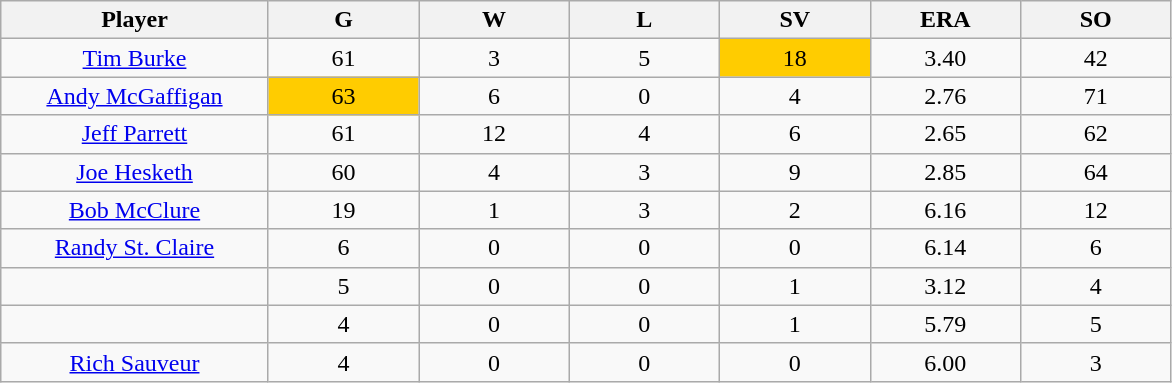<table class="wikitable sortable">
<tr>
<th bgcolor="#DDDDFF" width="16%">Player</th>
<th bgcolor="#DDDDFF" width="9%">G</th>
<th bgcolor="#DDDDFF" width="9%">W</th>
<th bgcolor="#DDDDFF" width="9%">L</th>
<th bgcolor="#DDDDFF" width="9%">SV</th>
<th bgcolor="#DDDDFF" width="9%">ERA</th>
<th bgcolor="#DDDDFF" width="9%">SO</th>
</tr>
<tr align="center">
<td><a href='#'>Tim Burke</a></td>
<td>61</td>
<td>3</td>
<td>5</td>
<td bgcolor="#FFCC00">18</td>
<td>3.40</td>
<td>42</td>
</tr>
<tr align=center>
<td><a href='#'>Andy McGaffigan</a></td>
<td bgcolor="#FFCC00">63</td>
<td>6</td>
<td>0</td>
<td>4</td>
<td>2.76</td>
<td>71</td>
</tr>
<tr align="center">
<td><a href='#'>Jeff Parrett</a></td>
<td>61</td>
<td>12</td>
<td>4</td>
<td>6</td>
<td>2.65</td>
<td>62</td>
</tr>
<tr align="center">
<td><a href='#'>Joe Hesketh</a></td>
<td>60</td>
<td>4</td>
<td>3</td>
<td>9</td>
<td>2.85</td>
<td>64</td>
</tr>
<tr align="center">
<td><a href='#'>Bob McClure</a></td>
<td>19</td>
<td>1</td>
<td>3</td>
<td>2</td>
<td>6.16</td>
<td>12</td>
</tr>
<tr align="center">
<td><a href='#'>Randy St. Claire</a></td>
<td>6</td>
<td>0</td>
<td>0</td>
<td>0</td>
<td>6.14</td>
<td>6</td>
</tr>
<tr align="center">
<td></td>
<td>5</td>
<td>0</td>
<td>0</td>
<td>1</td>
<td>3.12</td>
<td>4</td>
</tr>
<tr align="center">
<td></td>
<td>4</td>
<td>0</td>
<td>0</td>
<td>1</td>
<td>5.79</td>
<td>5</td>
</tr>
<tr align="center">
<td><a href='#'>Rich Sauveur</a></td>
<td>4</td>
<td>0</td>
<td>0</td>
<td>0</td>
<td>6.00</td>
<td>3</td>
</tr>
</table>
